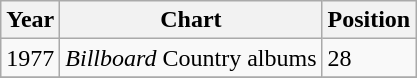<table class="wikitable">
<tr>
<th>Year</th>
<th>Chart</th>
<th>Position</th>
</tr>
<tr>
<td>1977</td>
<td><em>Billboard</em> Country albums</td>
<td>28</td>
</tr>
<tr>
</tr>
</table>
